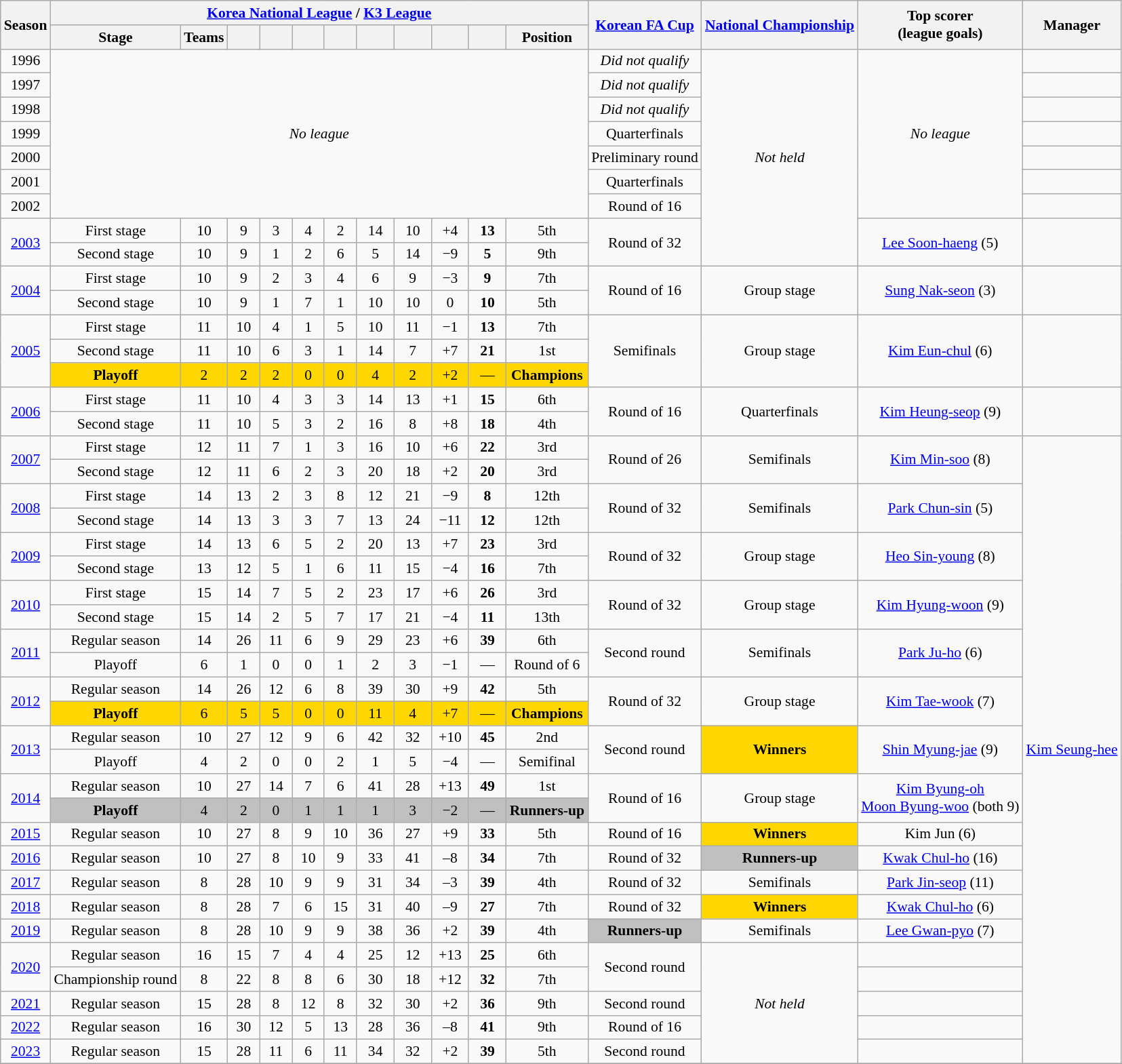<table class="wikitable" style="text-align:center; font-size:90%;">
<tr>
<th rowspan=2>Season</th>
<th colspan=11><a href='#'>Korea National League</a> / <a href='#'>K3 League</a></th>
<th rowspan=2><a href='#'>Korean FA Cup</a></th>
<th rowspan=2><a href='#'>National Championship</a></th>
<th rowspan=2>Top scorer <br> (league goals)</th>
<th rowspan=2>Manager</th>
</tr>
<tr>
<th>Stage</th>
<th>Teams</th>
<th width=25></th>
<th width=25></th>
<th width=25></th>
<th width=25></th>
<th width=30></th>
<th width=30></th>
<th width=30></th>
<th width=30></th>
<th>Position</th>
</tr>
<tr>
<td>1996</td>
<td colspan=11 rowspan=7><em>No league</em></td>
<td><em>Did not qualify</em></td>
<td rowspan=9><em>Not held</em></td>
<td rowspan=7><em>No league</em></td>
<td></td>
</tr>
<tr>
<td>1997</td>
<td><em>Did not qualify</em></td>
<td></td>
</tr>
<tr>
<td>1998</td>
<td><em>Did not qualify</em></td>
<td></td>
</tr>
<tr>
<td>1999</td>
<td>Quarterfinals</td>
<td></td>
</tr>
<tr>
<td>2000</td>
<td>Preliminary round</td>
<td></td>
</tr>
<tr>
<td>2001</td>
<td>Quarterfinals</td>
<td></td>
</tr>
<tr>
<td>2002</td>
<td>Round of 16</td>
<td></td>
</tr>
<tr>
<td rowspan=2><a href='#'>2003</a></td>
<td>First stage</td>
<td>10</td>
<td>9</td>
<td>3</td>
<td>4</td>
<td>2</td>
<td>14</td>
<td>10</td>
<td>+4</td>
<td><strong>13</strong></td>
<td>5th</td>
<td rowspan=2>Round of 32</td>
<td rowspan=2><a href='#'>Lee Soon-haeng</a> (5)</td>
<td rowspan=2></td>
</tr>
<tr>
<td>Second stage</td>
<td>10</td>
<td>9</td>
<td>1</td>
<td>2</td>
<td>6</td>
<td>5</td>
<td>14</td>
<td>−9</td>
<td><strong>5</strong></td>
<td>9th</td>
</tr>
<tr>
<td rowspan=2><a href='#'>2004</a></td>
<td>First stage</td>
<td>10</td>
<td>9</td>
<td>2</td>
<td>3</td>
<td>4</td>
<td>6</td>
<td>9</td>
<td>−3</td>
<td><strong>9</strong></td>
<td>7th</td>
<td rowspan=2>Round of 16</td>
<td rowspan=2>Group stage</td>
<td rowspan=2><a href='#'>Sung Nak-seon</a> (3)</td>
<td rowspan=2></td>
</tr>
<tr>
<td>Second stage</td>
<td>10</td>
<td>9</td>
<td>1</td>
<td>7</td>
<td>1</td>
<td>10</td>
<td>10</td>
<td>0</td>
<td><strong>10</strong></td>
<td>5th</td>
</tr>
<tr>
<td rowspan=3><a href='#'>2005</a></td>
<td>First stage</td>
<td>11</td>
<td>10</td>
<td>4</td>
<td>1</td>
<td>5</td>
<td>10</td>
<td>11</td>
<td>−1</td>
<td><strong>13</strong></td>
<td>7th</td>
<td rowspan=3>Semifinals</td>
<td rowspan=3>Group stage</td>
<td rowspan=3><a href='#'>Kim Eun-chul</a> (6)</td>
<td rowspan=3></td>
</tr>
<tr>
<td>Second stage</td>
<td>11</td>
<td>10</td>
<td>6</td>
<td>3</td>
<td>1</td>
<td>14</td>
<td>7</td>
<td>+7</td>
<td><strong>21</strong></td>
<td>1st</td>
</tr>
<tr style="background:gold;">
<td><strong>Playoff</strong></td>
<td>2</td>
<td>2</td>
<td>2</td>
<td>0</td>
<td>0</td>
<td>4</td>
<td>2</td>
<td>+2</td>
<td>—</td>
<td><strong>Champions</strong></td>
</tr>
<tr>
<td rowspan="2"><a href='#'>2006</a></td>
<td>First stage</td>
<td>11</td>
<td>10</td>
<td>4</td>
<td>3</td>
<td>3</td>
<td>14</td>
<td>13</td>
<td>+1</td>
<td><strong>15</strong></td>
<td>6th</td>
<td rowspan=2>Round of 16</td>
<td rowspan=2>Quarterfinals</td>
<td rowspan=2><a href='#'>Kim Heung-seop</a> (9)</td>
<td rowspan=2></td>
</tr>
<tr>
<td>Second stage</td>
<td>11</td>
<td>10</td>
<td>5</td>
<td>3</td>
<td>2</td>
<td>16</td>
<td>8</td>
<td>+8</td>
<td><strong>18</strong></td>
<td>4th</td>
</tr>
<tr>
<td rowspan=2><a href='#'>2007</a></td>
<td>First stage</td>
<td>12</td>
<td>11</td>
<td>7</td>
<td>1</td>
<td>3</td>
<td>16</td>
<td>10</td>
<td>+6</td>
<td><strong>22</strong></td>
<td>3rd</td>
<td rowspan=2>Round of 26</td>
<td rowspan=2>Semifinals</td>
<td rowspan=2><a href='#'>Kim Min-soo</a> (8)</td>
<td rowspan=26><a href='#'>Kim Seung-hee</a></td>
</tr>
<tr>
<td>Second stage</td>
<td>12</td>
<td>11</td>
<td>6</td>
<td>2</td>
<td>3</td>
<td>20</td>
<td>18</td>
<td>+2</td>
<td><strong>20</strong></td>
<td>3rd</td>
</tr>
<tr>
<td rowspan=2><a href='#'>2008</a></td>
<td>First stage</td>
<td>14</td>
<td>13</td>
<td>2</td>
<td>3</td>
<td>8</td>
<td>12</td>
<td>21</td>
<td>−9</td>
<td><strong>8</strong></td>
<td>12th</td>
<td rowspan=2>Round of 32</td>
<td rowspan=2>Semifinals</td>
<td rowspan=2><a href='#'>Park Chun-sin</a> (5)</td>
</tr>
<tr>
<td>Second stage</td>
<td>14</td>
<td>13</td>
<td>3</td>
<td>3</td>
<td>7</td>
<td>13</td>
<td>24</td>
<td>−11</td>
<td><strong>12</strong></td>
<td>12th</td>
</tr>
<tr>
<td rowspan=2><a href='#'>2009</a></td>
<td>First stage</td>
<td>14</td>
<td>13</td>
<td>6</td>
<td>5</td>
<td>2</td>
<td>20</td>
<td>13</td>
<td>+7</td>
<td><strong>23</strong></td>
<td>3rd</td>
<td rowspan=2>Round of 32</td>
<td rowspan=2>Group stage</td>
<td rowspan=2><a href='#'>Heo Sin-young</a> (8)</td>
</tr>
<tr>
<td>Second stage</td>
<td>13</td>
<td>12</td>
<td>5</td>
<td>1</td>
<td>6</td>
<td>11</td>
<td>15</td>
<td>−4</td>
<td><strong>16</strong></td>
<td>7th</td>
</tr>
<tr>
<td rowspan=2><a href='#'>2010</a></td>
<td>First stage</td>
<td>15</td>
<td>14</td>
<td>7</td>
<td>5</td>
<td>2</td>
<td>23</td>
<td>17</td>
<td>+6</td>
<td><strong>26</strong></td>
<td>3rd</td>
<td rowspan=2>Round of 32</td>
<td rowspan=2>Group stage</td>
<td rowspan=2><a href='#'>Kim Hyung-woon</a> (9)</td>
</tr>
<tr>
<td>Second stage</td>
<td>15</td>
<td>14</td>
<td>2</td>
<td>5</td>
<td>7</td>
<td>17</td>
<td>21</td>
<td>−4</td>
<td><strong>11</strong></td>
<td>13th</td>
</tr>
<tr>
<td rowspan=2><a href='#'>2011</a></td>
<td>Regular season</td>
<td>14</td>
<td>26</td>
<td>11</td>
<td>6</td>
<td>9</td>
<td>29</td>
<td>23</td>
<td>+6</td>
<td><strong>39</strong></td>
<td>6th</td>
<td rowspan=2>Second round</td>
<td rowspan=2>Semifinals</td>
<td rowspan=2><a href='#'>Park Ju-ho</a> (6)</td>
</tr>
<tr>
<td>Playoff</td>
<td>6</td>
<td>1</td>
<td>0</td>
<td>0</td>
<td>1</td>
<td>2</td>
<td>3</td>
<td>−1</td>
<td>—</td>
<td>Round of 6</td>
</tr>
<tr>
<td rowspan=2><a href='#'>2012</a></td>
<td>Regular season</td>
<td>14</td>
<td>26</td>
<td>12</td>
<td>6</td>
<td>8</td>
<td>39</td>
<td>30</td>
<td>+9</td>
<td><strong>42</strong></td>
<td>5th</td>
<td rowspan=2>Round of 32</td>
<td rowspan=2>Group stage</td>
<td rowspan=2><a href='#'>Kim Tae-wook</a> (7)</td>
</tr>
<tr style="background:gold;">
<td><strong>Playoff</strong></td>
<td>6</td>
<td>5</td>
<td>5</td>
<td>0</td>
<td>0</td>
<td>11</td>
<td>4</td>
<td>+7</td>
<td>—</td>
<td><strong>Champions</strong></td>
</tr>
<tr>
<td rowspan=2><a href='#'>2013</a></td>
<td>Regular season</td>
<td>10</td>
<td>27</td>
<td>12</td>
<td>9</td>
<td>6</td>
<td>42</td>
<td>32</td>
<td>+10</td>
<td><strong>45</strong></td>
<td>2nd</td>
<td rowspan=2>Second round</td>
<td rowspan=2 bgcolor=gold><strong>Winners</strong></td>
<td rowspan=2><a href='#'>Shin Myung-jae</a> (9)</td>
</tr>
<tr>
<td>Playoff</td>
<td>4</td>
<td>2</td>
<td>0</td>
<td>0</td>
<td>2</td>
<td>1</td>
<td>5</td>
<td>−4</td>
<td>—</td>
<td>Semifinal</td>
</tr>
<tr>
<td rowspan=2><a href='#'>2014</a></td>
<td>Regular season</td>
<td>10</td>
<td>27</td>
<td>14</td>
<td>7</td>
<td>6</td>
<td>41</td>
<td>28</td>
<td>+13</td>
<td><strong>49</strong></td>
<td>1st</td>
<td rowspan=2>Round of 16</td>
<td rowspan=2>Group stage</td>
<td rowspan=2><a href='#'>Kim Byung-oh</a><br><a href='#'>Moon Byung-woo</a> (both 9)</td>
</tr>
<tr style="background:silver;">
<td><strong>Playoff</strong></td>
<td>4</td>
<td>2</td>
<td>0</td>
<td>1</td>
<td>1</td>
<td>1</td>
<td>3</td>
<td>−2</td>
<td>—</td>
<td><strong>Runners-up</strong></td>
</tr>
<tr>
<td><a href='#'>2015</a></td>
<td>Regular season</td>
<td>10</td>
<td>27</td>
<td>8</td>
<td>9</td>
<td>10</td>
<td>36</td>
<td>27</td>
<td>+9</td>
<td><strong>33</strong></td>
<td>5th</td>
<td>Round of 16</td>
<td style="background:gold;"><strong>Winners</strong></td>
<td>Kim Jun (6)</td>
</tr>
<tr>
<td><a href='#'>2016</a></td>
<td>Regular season</td>
<td>10</td>
<td>27</td>
<td>8</td>
<td>10</td>
<td>9</td>
<td>33</td>
<td>41</td>
<td>–8</td>
<td><strong>34</strong></td>
<td>7th</td>
<td>Round of 32</td>
<td style="background:silver;"><strong>Runners-up</strong></td>
<td><a href='#'>Kwak Chul-ho</a> (16)</td>
</tr>
<tr>
<td><a href='#'>2017</a></td>
<td>Regular season</td>
<td>8</td>
<td>28</td>
<td>10</td>
<td>9</td>
<td>9</td>
<td>31</td>
<td>34</td>
<td>–3</td>
<td><strong>39</strong></td>
<td>4th</td>
<td>Round of 32</td>
<td>Semifinals</td>
<td><a href='#'>Park Jin-seop</a> (11)</td>
</tr>
<tr>
<td><a href='#'>2018</a></td>
<td>Regular season</td>
<td>8</td>
<td>28</td>
<td>7</td>
<td>6</td>
<td>15</td>
<td>31</td>
<td>40</td>
<td>–9</td>
<td><strong>27</strong></td>
<td>7th</td>
<td>Round of 32</td>
<td style="background:gold;"><strong>Winners</strong></td>
<td><a href='#'>Kwak Chul-ho</a> (6)</td>
</tr>
<tr>
<td><a href='#'>2019</a></td>
<td>Regular season</td>
<td>8</td>
<td>28</td>
<td>10</td>
<td>9</td>
<td>9</td>
<td>38</td>
<td>36</td>
<td>+2</td>
<td><strong>39</strong></td>
<td>4th</td>
<td style="background:silver;"><strong>Runners-up</strong></td>
<td>Semifinals</td>
<td><a href='#'>Lee Gwan-pyo</a> (7)</td>
</tr>
<tr>
<td rowspan=2><a href='#'>2020</a></td>
<td>Regular season</td>
<td>16</td>
<td>15</td>
<td>7</td>
<td>4</td>
<td>4</td>
<td>25</td>
<td>12</td>
<td>+13</td>
<td><strong>25</strong></td>
<td>6th</td>
<td rowspan="2">Second round</td>
<td rowspan=5><em>Not held</em></td>
<td></td>
</tr>
<tr>
<td>Championship round</td>
<td>8</td>
<td>22</td>
<td>8</td>
<td>8</td>
<td>6</td>
<td>30</td>
<td>18</td>
<td>+12</td>
<td><strong>32</strong></td>
<td>7th</td>
</tr>
<tr>
<td><a href='#'>2021</a></td>
<td>Regular season</td>
<td>15</td>
<td>28</td>
<td>8</td>
<td>12</td>
<td>8</td>
<td>32</td>
<td>30</td>
<td>+2</td>
<td><strong>36</strong></td>
<td>9th</td>
<td>Second round</td>
<td></td>
</tr>
<tr>
<td><a href='#'>2022</a></td>
<td>Regular season</td>
<td>16</td>
<td>30</td>
<td>12</td>
<td>5</td>
<td>13</td>
<td>28</td>
<td>36</td>
<td>–8</td>
<td><strong>41</strong></td>
<td>9th</td>
<td>Round of 16</td>
<td></td>
</tr>
<tr>
<td><a href='#'>2023</a></td>
<td>Regular season</td>
<td>15</td>
<td>28</td>
<td>11</td>
<td>6</td>
<td>11</td>
<td>34</td>
<td>32</td>
<td>+2</td>
<td><strong>39</strong></td>
<td>5th</td>
<td>Second round</td>
<td></td>
</tr>
<tr>
</tr>
</table>
